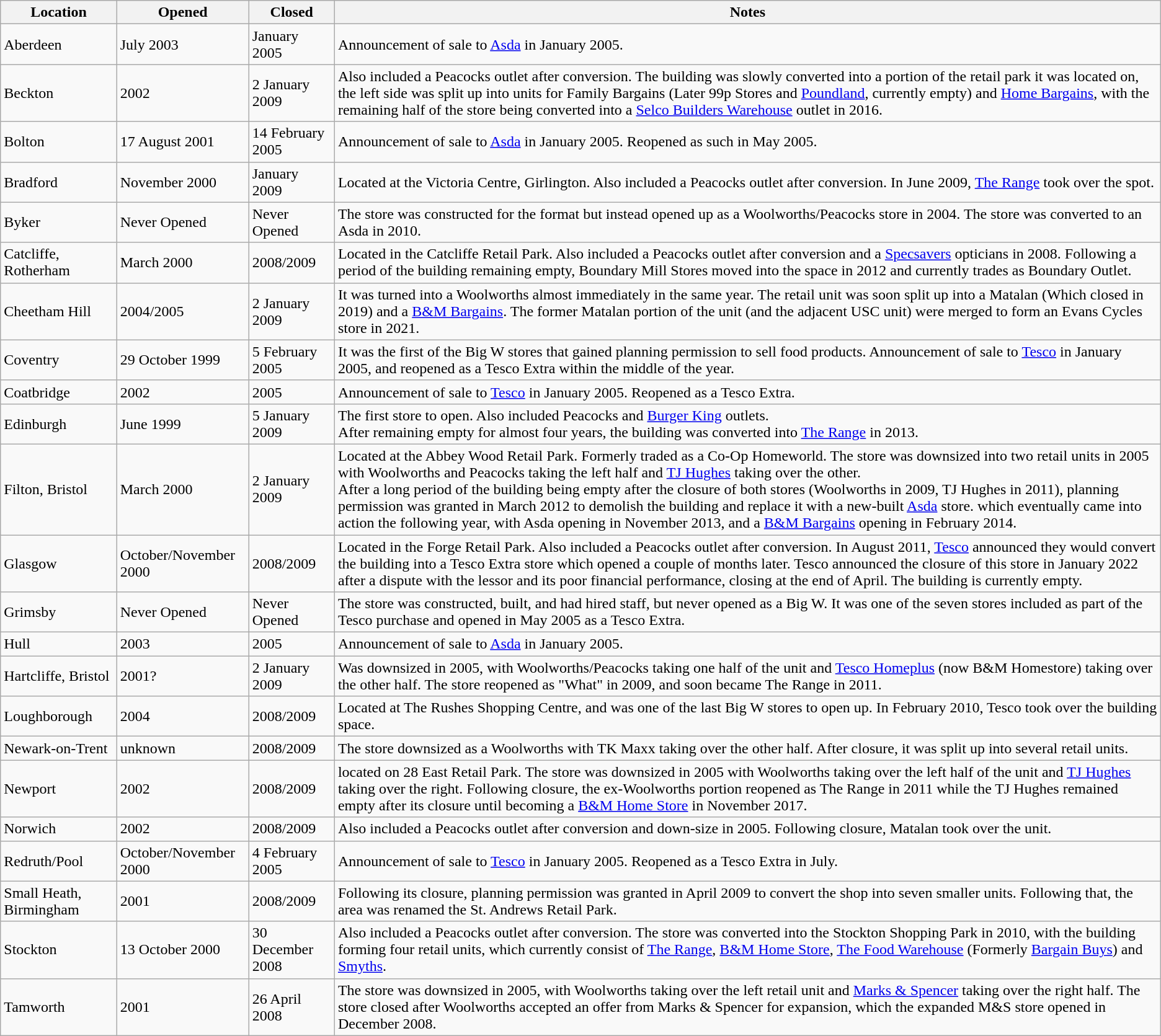<table class="wikitable sortable">
<tr>
<th>Location</th>
<th>Opened</th>
<th>Closed</th>
<th class= "unsortable">Notes</th>
</tr>
<tr>
<td>Aberdeen</td>
<td>July 2003</td>
<td>January 2005</td>
<td>Announcement of sale to <a href='#'>Asda</a> in January 2005.</td>
</tr>
<tr>
<td>Beckton</td>
<td>2002</td>
<td>2 January 2009</td>
<td>Also included a Peacocks outlet after conversion. The building was slowly converted into a portion of the retail park it was located on, the left side was split up into units for Family Bargains (Later 99p Stores and <a href='#'>Poundland</a>, currently empty) and <a href='#'>Home Bargains</a>, with the remaining half of the store being converted into a <a href='#'>Selco Builders Warehouse</a> outlet in 2016.</td>
</tr>
<tr>
<td>Bolton</td>
<td>17 August 2001</td>
<td>14 February 2005</td>
<td>Announcement of sale to <a href='#'>Asda</a> in January 2005. Reopened as such in May 2005.</td>
</tr>
<tr>
<td>Bradford</td>
<td>November 2000</td>
<td>January 2009</td>
<td>Located at the Victoria Centre, Girlington. Also included a Peacocks outlet after conversion. In June 2009, <a href='#'>The Range</a> took over the spot.</td>
</tr>
<tr>
<td>Byker</td>
<td>Never Opened</td>
<td>Never Opened</td>
<td>The store was constructed for the format but instead opened up as a  Woolworths/Peacocks store in 2004. The store was converted to an Asda in 2010.</td>
</tr>
<tr>
<td>Catcliffe, Rotherham</td>
<td>March 2000</td>
<td>2008/2009</td>
<td>Located in the Catcliffe Retail Park. Also included a Peacocks outlet after conversion and a <a href='#'>Specsavers</a> opticians in 2008. Following a period of the building remaining empty, Boundary Mill Stores moved into the space in 2012 and currently trades as Boundary Outlet.</td>
</tr>
<tr>
<td>Cheetham Hill</td>
<td>2004/2005</td>
<td>2 January 2009</td>
<td>It was turned into a Woolworths almost immediately in the same year. The retail unit was soon split up into a Matalan (Which closed in 2019) and a <a href='#'>B&M Bargains</a>. The former Matalan portion of the unit (and the adjacent USC unit) were merged to form an Evans Cycles store in 2021.</td>
</tr>
<tr>
<td>Coventry</td>
<td>29 October 1999</td>
<td>5 February 2005</td>
<td>It was the first of the Big W stores that gained planning permission to sell food products. Announcement of sale to <a href='#'>Tesco</a> in January 2005, and reopened as a Tesco Extra within the middle of the year.</td>
</tr>
<tr>
<td>Coatbridge</td>
<td>2002</td>
<td>2005</td>
<td>Announcement of sale to <a href='#'>Tesco</a> in January 2005. Reopened as a Tesco Extra.</td>
</tr>
<tr>
<td>Edinburgh</td>
<td>June 1999</td>
<td>5 January 2009</td>
<td>The first store to open. Also included Peacocks and <a href='#'>Burger King</a> outlets.<br>After remaining empty for almost four years, the building was converted into <a href='#'>The Range</a> in 2013.</td>
</tr>
<tr>
<td>Filton, Bristol</td>
<td>March 2000</td>
<td>2 January 2009</td>
<td>Located at the Abbey Wood Retail Park. Formerly traded as a Co-Op Homeworld. The store was downsized into two retail units in 2005 with Woolworths and Peacocks taking the left half and <a href='#'>TJ Hughes</a> taking over the other.<br>After a long period of the building being empty after the closure of both stores (Woolworths in 2009, TJ Hughes in 2011), planning permission was granted in March 2012 to demolish the building and replace it with a new-built <a href='#'>Asda</a> store. which eventually came into action the following year, with Asda opening in November 2013, and a <a href='#'>B&M Bargains</a> opening in February 2014.</td>
</tr>
<tr>
<td>Glasgow</td>
<td>October/November 2000</td>
<td>2008/2009</td>
<td>Located in the Forge Retail Park. Also included a Peacocks outlet after conversion. In August 2011, <a href='#'>Tesco</a> announced they would convert the building into a Tesco Extra store which opened a couple of months later. Tesco announced the closure of this store in January 2022 after a dispute with the lessor and its poor financial performance, closing at the end of April. The building is currently empty.</td>
</tr>
<tr>
<td>Grimsby</td>
<td>Never Opened</td>
<td>Never Opened</td>
<td>The store was constructed, built, and had hired staff, but never opened as a Big W. It was one of the seven stores included as part of the Tesco purchase and opened in May 2005 as a Tesco Extra.</td>
</tr>
<tr>
<td>Hull</td>
<td>2003</td>
<td>2005</td>
<td>Announcement of sale to <a href='#'>Asda</a> in January 2005.</td>
</tr>
<tr>
<td>Hartcliffe, Bristol</td>
<td>2001?</td>
<td>2 January 2009</td>
<td>Was downsized in 2005, with Woolworths/Peacocks taking one half of the unit and <a href='#'>Tesco Homeplus</a> (now B&M Homestore) taking over the other half. The store reopened as "What" in 2009, and soon became The Range in 2011.</td>
</tr>
<tr>
<td>Loughborough</td>
<td>2004</td>
<td>2008/2009</td>
<td>Located at The Rushes Shopping Centre, and was one of the last Big W stores to open up. In February 2010, Tesco took over the building space.</td>
</tr>
<tr>
<td>Newark-on-Trent</td>
<td>unknown</td>
<td>2008/2009</td>
<td>The store downsized as a Woolworths with TK Maxx taking over the other half. After closure, it was split up into several retail units.</td>
</tr>
<tr>
<td>Newport</td>
<td>2002</td>
<td>2008/2009</td>
<td>located on 28 East Retail Park. The store was downsized in 2005 with Woolworths taking over the left half of the unit and <a href='#'>TJ Hughes</a> taking over the right. Following closure, the ex-Woolworths portion reopened as The Range in 2011 while the TJ Hughes remained empty after its closure until becoming a <a href='#'>B&M Home Store</a> in November 2017.</td>
</tr>
<tr>
<td>Norwich</td>
<td>2002</td>
<td>2008/2009</td>
<td>Also included a Peacocks outlet after conversion and down-size in 2005. Following closure, Matalan took over the unit.</td>
</tr>
<tr>
<td>Redruth/Pool</td>
<td>October/November 2000</td>
<td>4 February 2005</td>
<td>Announcement of sale to <a href='#'>Tesco</a> in January 2005. Reopened as a Tesco Extra in July.</td>
</tr>
<tr>
<td>Small Heath, Birmingham</td>
<td>2001</td>
<td>2008/2009</td>
<td>Following its closure, planning permission was granted in April 2009 to convert the shop into seven smaller units. Following that, the area was renamed the St. Andrews Retail Park.</td>
</tr>
<tr>
<td>Stockton</td>
<td>13 October 2000</td>
<td>30 December 2008</td>
<td>Also included a Peacocks outlet after conversion. The store was converted into the Stockton Shopping Park in 2010, with the building forming four retail units, which currently consist of <a href='#'>The Range</a>, <a href='#'>B&M Home Store</a>, <a href='#'>The Food Warehouse</a> (Formerly <a href='#'>Bargain Buys</a>) and <a href='#'>Smyths</a>.</td>
</tr>
<tr>
<td>Tamworth</td>
<td>2001</td>
<td>26 April 2008</td>
<td>The store was downsized in 2005, with Woolworths taking over the left retail unit and <a href='#'>Marks & Spencer</a> taking over the right half. The store closed after Woolworths accepted an offer from Marks & Spencer for expansion, which the expanded M&S store opened in December 2008.</td>
</tr>
</table>
